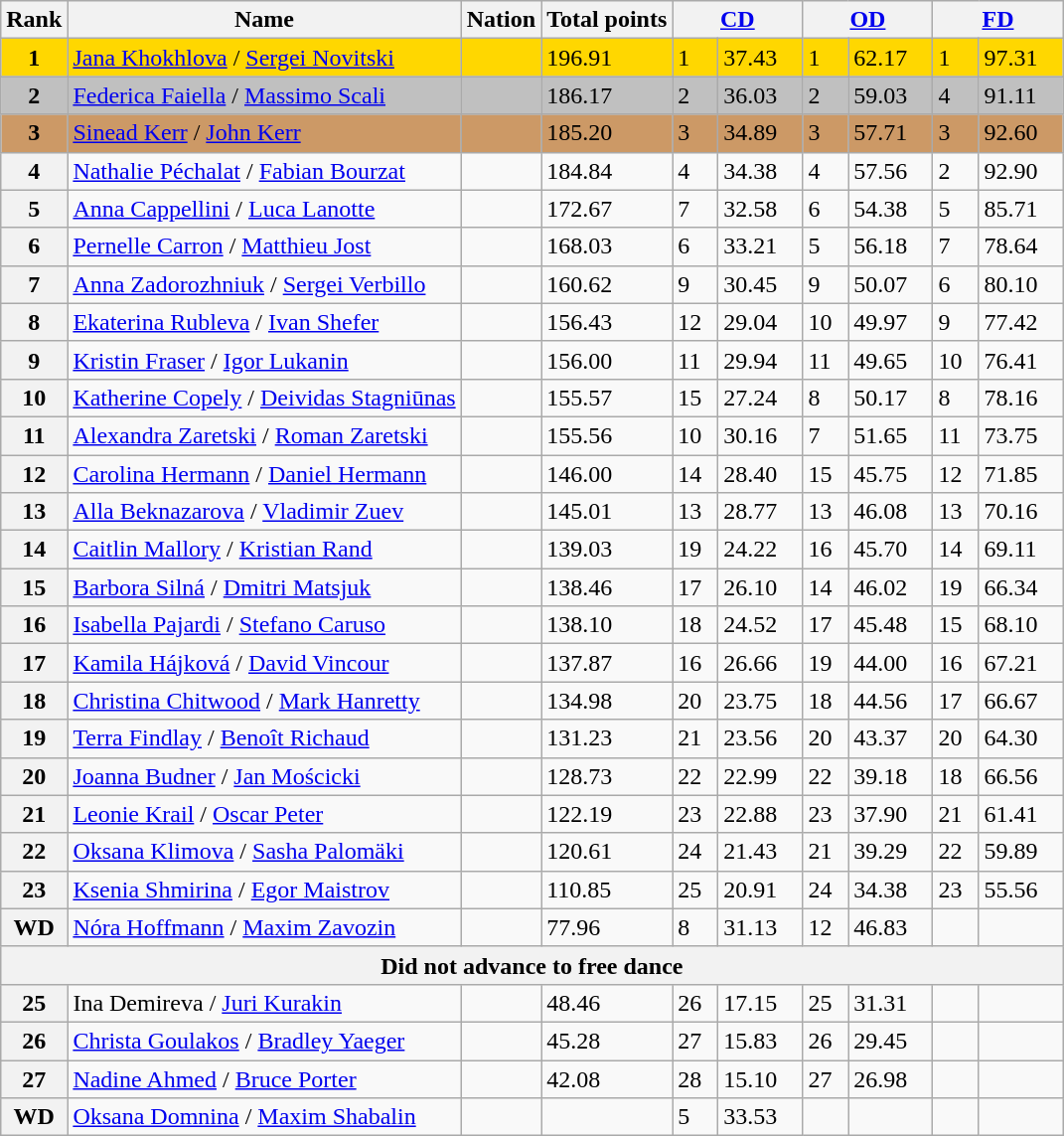<table class="wikitable">
<tr>
<th>Rank</th>
<th>Name</th>
<th>Nation</th>
<th>Total points</th>
<th colspan="2" width="80px"><a href='#'>CD</a></th>
<th colspan="2" width="80px"><a href='#'>OD</a></th>
<th colspan="2" width="80px"><a href='#'>FD</a></th>
</tr>
<tr bgcolor="gold">
<td align="center"><strong>1</strong></td>
<td><a href='#'>Jana Khokhlova</a> / <a href='#'>Sergei Novitski</a></td>
<td></td>
<td>196.91</td>
<td>1</td>
<td>37.43</td>
<td>1</td>
<td>62.17</td>
<td>1</td>
<td>97.31</td>
</tr>
<tr bgcolor="silver">
<td align="center"><strong>2</strong></td>
<td><a href='#'>Federica Faiella</a> / <a href='#'>Massimo Scali</a></td>
<td></td>
<td>186.17</td>
<td>2</td>
<td>36.03</td>
<td>2</td>
<td>59.03</td>
<td>4</td>
<td>91.11</td>
</tr>
<tr bgcolor="cc9966">
<td align="center"><strong>3</strong></td>
<td><a href='#'>Sinead Kerr</a> / <a href='#'>John Kerr</a></td>
<td></td>
<td>185.20</td>
<td>3</td>
<td>34.89</td>
<td>3</td>
<td>57.71</td>
<td>3</td>
<td>92.60</td>
</tr>
<tr>
<th>4</th>
<td><a href='#'>Nathalie Péchalat</a> / <a href='#'>Fabian Bourzat</a></td>
<td></td>
<td>184.84</td>
<td>4</td>
<td>34.38</td>
<td>4</td>
<td>57.56</td>
<td>2</td>
<td>92.90</td>
</tr>
<tr>
<th>5</th>
<td><a href='#'>Anna Cappellini</a> / <a href='#'>Luca Lanotte</a></td>
<td></td>
<td>172.67</td>
<td>7</td>
<td>32.58</td>
<td>6</td>
<td>54.38</td>
<td>5</td>
<td>85.71</td>
</tr>
<tr>
<th>6</th>
<td><a href='#'>Pernelle Carron</a> / <a href='#'>Matthieu Jost</a></td>
<td></td>
<td>168.03</td>
<td>6</td>
<td>33.21</td>
<td>5</td>
<td>56.18</td>
<td>7</td>
<td>78.64</td>
</tr>
<tr>
<th>7</th>
<td><a href='#'>Anna Zadorozhniuk</a> / <a href='#'>Sergei Verbillo</a></td>
<td></td>
<td>160.62</td>
<td>9</td>
<td>30.45</td>
<td>9</td>
<td>50.07</td>
<td>6</td>
<td>80.10</td>
</tr>
<tr>
<th>8</th>
<td><a href='#'>Ekaterina Rubleva</a> / <a href='#'>Ivan Shefer</a></td>
<td></td>
<td>156.43</td>
<td>12</td>
<td>29.04</td>
<td>10</td>
<td>49.97</td>
<td>9</td>
<td>77.42</td>
</tr>
<tr>
<th>9</th>
<td><a href='#'>Kristin Fraser</a> / <a href='#'>Igor Lukanin</a></td>
<td></td>
<td>156.00</td>
<td>11</td>
<td>29.94</td>
<td>11</td>
<td>49.65</td>
<td>10</td>
<td>76.41</td>
</tr>
<tr>
<th>10</th>
<td><a href='#'>Katherine Copely</a> / <a href='#'>Deividas Stagniūnas</a></td>
<td></td>
<td>155.57</td>
<td>15</td>
<td>27.24</td>
<td>8</td>
<td>50.17</td>
<td>8</td>
<td>78.16</td>
</tr>
<tr>
<th>11</th>
<td><a href='#'>Alexandra Zaretski</a> / <a href='#'>Roman Zaretski</a></td>
<td></td>
<td>155.56</td>
<td>10</td>
<td>30.16</td>
<td>7</td>
<td>51.65</td>
<td>11</td>
<td>73.75</td>
</tr>
<tr>
<th>12</th>
<td><a href='#'>Carolina Hermann</a> / <a href='#'>Daniel Hermann</a></td>
<td></td>
<td>146.00</td>
<td>14</td>
<td>28.40</td>
<td>15</td>
<td>45.75</td>
<td>12</td>
<td>71.85</td>
</tr>
<tr>
<th>13</th>
<td><a href='#'>Alla Beknazarova</a> / <a href='#'>Vladimir Zuev</a></td>
<td></td>
<td>145.01</td>
<td>13</td>
<td>28.77</td>
<td>13</td>
<td>46.08</td>
<td>13</td>
<td>70.16</td>
</tr>
<tr>
<th>14</th>
<td><a href='#'>Caitlin Mallory</a> / <a href='#'>Kristian Rand</a></td>
<td></td>
<td>139.03</td>
<td>19</td>
<td>24.22</td>
<td>16</td>
<td>45.70</td>
<td>14</td>
<td>69.11</td>
</tr>
<tr>
<th>15</th>
<td><a href='#'>Barbora Silná</a> / <a href='#'>Dmitri Matsjuk</a></td>
<td></td>
<td>138.46</td>
<td>17</td>
<td>26.10</td>
<td>14</td>
<td>46.02</td>
<td>19</td>
<td>66.34</td>
</tr>
<tr>
<th>16</th>
<td><a href='#'>Isabella Pajardi</a> / <a href='#'>Stefano Caruso</a></td>
<td></td>
<td>138.10</td>
<td>18</td>
<td>24.52</td>
<td>17</td>
<td>45.48</td>
<td>15</td>
<td>68.10</td>
</tr>
<tr>
<th>17</th>
<td><a href='#'>Kamila Hájková</a> / <a href='#'>David Vincour</a></td>
<td></td>
<td>137.87</td>
<td>16</td>
<td>26.66</td>
<td>19</td>
<td>44.00</td>
<td>16</td>
<td>67.21</td>
</tr>
<tr>
<th>18</th>
<td><a href='#'>Christina Chitwood</a> / <a href='#'>Mark Hanretty</a></td>
<td></td>
<td>134.98</td>
<td>20</td>
<td>23.75</td>
<td>18</td>
<td>44.56</td>
<td>17</td>
<td>66.67</td>
</tr>
<tr>
<th>19</th>
<td><a href='#'>Terra Findlay</a> / <a href='#'>Benoît Richaud</a></td>
<td></td>
<td>131.23</td>
<td>21</td>
<td>23.56</td>
<td>20</td>
<td>43.37</td>
<td>20</td>
<td>64.30</td>
</tr>
<tr>
<th>20</th>
<td><a href='#'>Joanna Budner</a> / <a href='#'>Jan Mościcki</a></td>
<td></td>
<td>128.73</td>
<td>22</td>
<td>22.99</td>
<td>22</td>
<td>39.18</td>
<td>18</td>
<td>66.56</td>
</tr>
<tr>
<th>21</th>
<td><a href='#'>Leonie Krail</a> / <a href='#'>Oscar Peter</a></td>
<td></td>
<td>122.19</td>
<td>23</td>
<td>22.88</td>
<td>23</td>
<td>37.90</td>
<td>21</td>
<td>61.41</td>
</tr>
<tr>
<th>22</th>
<td><a href='#'>Oksana Klimova</a> / <a href='#'>Sasha Palomäki</a></td>
<td></td>
<td>120.61</td>
<td>24</td>
<td>21.43</td>
<td>21</td>
<td>39.29</td>
<td>22</td>
<td>59.89</td>
</tr>
<tr>
<th>23</th>
<td><a href='#'>Ksenia Shmirina</a> / <a href='#'>Egor Maistrov</a></td>
<td></td>
<td>110.85</td>
<td>25</td>
<td>20.91</td>
<td>24</td>
<td>34.38</td>
<td>23</td>
<td>55.56</td>
</tr>
<tr>
<th>WD</th>
<td><a href='#'>Nóra Hoffmann</a> / <a href='#'>Maxim Zavozin</a></td>
<td></td>
<td>77.96</td>
<td>8</td>
<td>31.13</td>
<td>12</td>
<td>46.83</td>
<td></td>
<td></td>
</tr>
<tr>
<th colspan=10>Did not advance to free dance</th>
</tr>
<tr>
<th>25</th>
<td>Ina Demireva / <a href='#'>Juri Kurakin</a></td>
<td></td>
<td>48.46</td>
<td>26</td>
<td>17.15</td>
<td>25</td>
<td>31.31</td>
<td></td>
<td></td>
</tr>
<tr>
<th>26</th>
<td><a href='#'>Christa Goulakos</a> / <a href='#'>Bradley Yaeger</a></td>
<td></td>
<td>45.28</td>
<td>27</td>
<td>15.83</td>
<td>26</td>
<td>29.45</td>
<td></td>
<td></td>
</tr>
<tr>
<th>27</th>
<td><a href='#'>Nadine Ahmed</a> / <a href='#'>Bruce Porter</a></td>
<td></td>
<td>42.08</td>
<td>28</td>
<td>15.10</td>
<td>27</td>
<td>26.98</td>
<td></td>
<td></td>
</tr>
<tr>
<th>WD</th>
<td><a href='#'>Oksana Domnina</a> / <a href='#'>Maxim Shabalin</a></td>
<td></td>
<td></td>
<td>5</td>
<td>33.53</td>
<td></td>
<td></td>
<td></td>
<td></td>
</tr>
</table>
